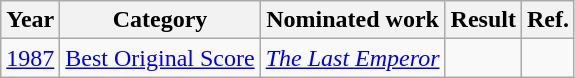<table class="wikitable">
<tr>
<th>Year</th>
<th>Category</th>
<th>Nominated work</th>
<th>Result</th>
<th>Ref.</th>
</tr>
<tr>
<td><a href='#'>1987</a></td>
<td><a href='#'>Best Original Score</a></td>
<td><em><a href='#'>The Last Emperor</a></em></td>
<td></td>
<td align="center"></td>
</tr>
</table>
